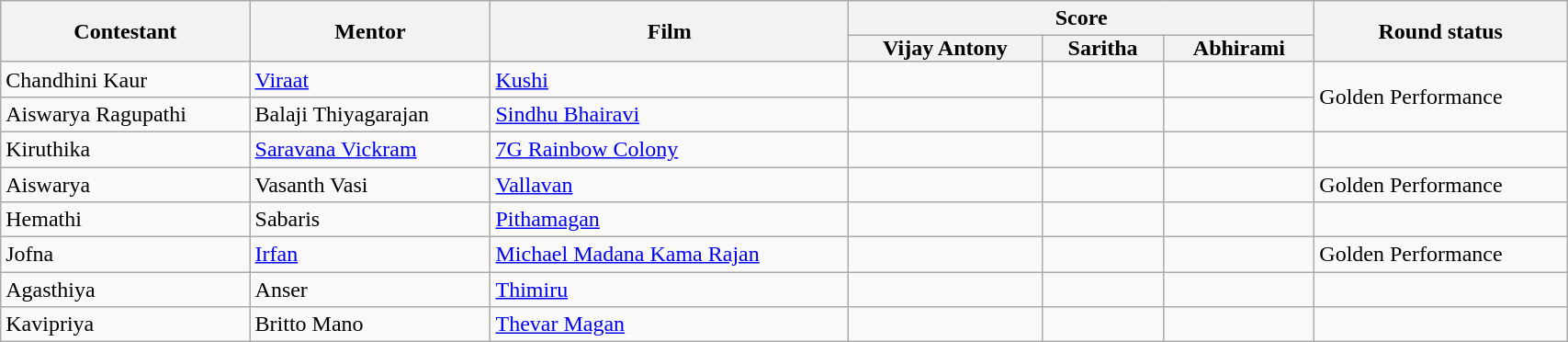<table class="wikitable" style="align: center;" width="90%">
<tr>
<th rowspan="2">Contestant</th>
<th rowspan="2">Mentor</th>
<th rowspan="2">Film</th>
<th colspan="3">Score</th>
<th rowspan="2">Round status</th>
</tr>
<tr>
<th style="padding: 0 8px">Vijay Antony</th>
<th style="padding: 0 8px">Saritha</th>
<th style="padding: 0 8px">Abhirami</th>
</tr>
<tr>
<td>Chandhini Kaur</td>
<td><a href='#'>Viraat</a></td>
<td><a href='#'>Kushi</a></td>
<td></td>
<td></td>
<td></td>
<td rowspan=2>Golden Performance</td>
</tr>
<tr>
<td>Aiswarya Ragupathi</td>
<td>Balaji Thiyagarajan</td>
<td><a href='#'>Sindhu Bhairavi</a></td>
<td></td>
<td></td>
<td></td>
</tr>
<tr>
<td>Kiruthika</td>
<td><a href='#'>Saravana Vickram</a></td>
<td><a href='#'>7G Rainbow Colony</a></td>
<td></td>
<td></td>
<td></td>
<td></td>
</tr>
<tr>
<td>Aiswarya</td>
<td>Vasanth Vasi</td>
<td><a href='#'>Vallavan</a></td>
<td></td>
<td></td>
<td></td>
<td>Golden Performance</td>
</tr>
<tr>
<td>Hemathi</td>
<td>Sabaris</td>
<td><a href='#'>Pithamagan</a></td>
<td></td>
<td></td>
<td></td>
<td></td>
</tr>
<tr>
<td>Jofna</td>
<td><a href='#'>Irfan</a></td>
<td><a href='#'>Michael Madana Kama Rajan</a></td>
<td></td>
<td></td>
<td></td>
<td>Golden Performance</td>
</tr>
<tr>
<td>Agasthiya</td>
<td>Anser</td>
<td><a href='#'>Thimiru</a></td>
<td></td>
<td></td>
<td></td>
<td></td>
</tr>
<tr>
<td>Kavipriya</td>
<td>Britto Mano</td>
<td><a href='#'>Thevar Magan</a></td>
<td></td>
<td></td>
<td></td>
<td></td>
</tr>
</table>
